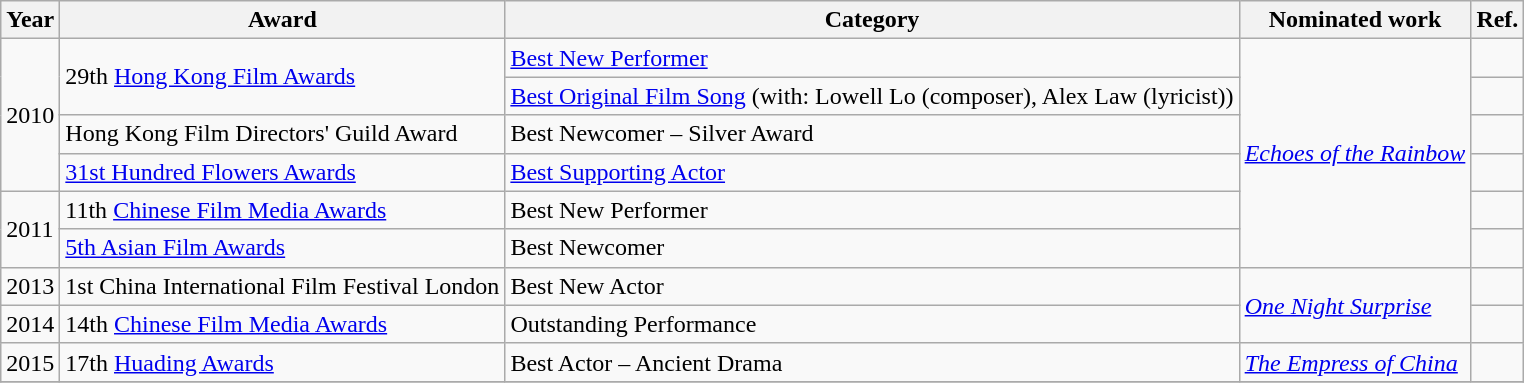<table class="wikitable sortable">
<tr>
<th>Year</th>
<th>Award</th>
<th>Category</th>
<th>Nominated work</th>
<th>Ref.</th>
</tr>
<tr>
<td rowspan=4>2010</td>
<td rowspan=2>29th <a href='#'>Hong Kong Film Awards</a></td>
<td><a href='#'>Best New Performer</a></td>
<td rowspan=6><em><a href='#'>Echoes of the Rainbow</a></em></td>
<td></td>
</tr>
<tr>
<td><a href='#'>Best Original Film Song</a> (with: Lowell Lo (composer), Alex Law  (lyricist))</td>
<td></td>
</tr>
<tr>
<td>Hong Kong Film Directors' Guild Award</td>
<td>Best Newcomer – Silver Award</td>
<td></td>
</tr>
<tr>
<td><a href='#'>31st Hundred Flowers Awards</a></td>
<td><a href='#'>Best Supporting Actor</a></td>
<td></td>
</tr>
<tr>
<td rowspan=2>2011</td>
<td>11th <a href='#'>Chinese Film Media Awards</a></td>
<td>Best New Performer</td>
<td></td>
</tr>
<tr>
<td><a href='#'>5th Asian Film Awards</a></td>
<td>Best Newcomer</td>
<td></td>
</tr>
<tr>
<td rowspan=1>2013</td>
<td>1st China International Film Festival London</td>
<td>Best New Actor</td>
<td rowspan=2><em><a href='#'>One Night Surprise</a></em></td>
<td></td>
</tr>
<tr>
<td rowspan=1>2014</td>
<td>14th <a href='#'>Chinese Film Media Awards</a></td>
<td>Outstanding Performance</td>
<td></td>
</tr>
<tr>
<td rowspan=1>2015</td>
<td>17th <a href='#'>Huading Awards</a></td>
<td>Best Actor – Ancient Drama</td>
<td><em><a href='#'>The Empress of China</a></em></td>
<td></td>
</tr>
<tr>
</tr>
</table>
